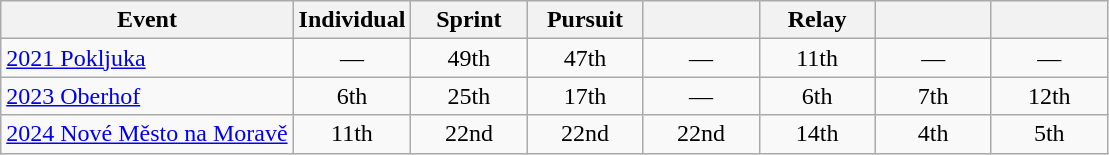<table class="wikitable" style="text-align: center;">
<tr ">
<th>Event</th>
<th style="width:70px;">Individual</th>
<th style="width:70px;">Sprint</th>
<th style="width:70px;">Pursuit</th>
<th style="width:70px;"></th>
<th style="width:70px;">Relay</th>
<th style="width:70px;"></th>
<th style="width:70px;"></th>
</tr>
<tr>
<td align="left"> <a href='#'>2021 Pokljuka</a></td>
<td>—</td>
<td>49th</td>
<td>47th</td>
<td>—</td>
<td>11th</td>
<td>—</td>
<td>—</td>
</tr>
<tr>
<td align="left"> <a href='#'>2023 Oberhof</a></td>
<td>6th</td>
<td>25th</td>
<td>17th</td>
<td>—</td>
<td>6th</td>
<td>7th</td>
<td>12th</td>
</tr>
<tr>
<td align="left"> <a href='#'>2024 Nové Město na Moravě</a></td>
<td>11th</td>
<td>22nd</td>
<td>22nd</td>
<td>22nd</td>
<td>14th</td>
<td>4th</td>
<td>5th</td>
</tr>
</table>
